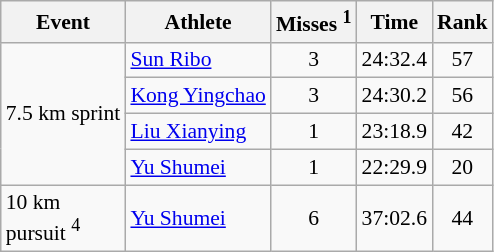<table class="wikitable" style="font-size:90%">
<tr>
<th>Event</th>
<th>Athlete</th>
<th>Misses <sup>1</sup></th>
<th>Time</th>
<th>Rank</th>
</tr>
<tr>
<td rowspan="4">7.5 km sprint</td>
<td><a href='#'>Sun Ribo</a></td>
<td align="center">3</td>
<td align="center">24:32.4</td>
<td align="center">57</td>
</tr>
<tr>
<td><a href='#'>Kong Yingchao</a></td>
<td align="center">3</td>
<td align="center">24:30.2</td>
<td align="center">56</td>
</tr>
<tr>
<td><a href='#'>Liu Xianying</a></td>
<td align="center">1</td>
<td align="center">23:18.9</td>
<td align="center">42</td>
</tr>
<tr>
<td><a href='#'>Yu Shumei</a></td>
<td align="center">1</td>
<td align="center">22:29.9</td>
<td align="center">20</td>
</tr>
<tr>
<td>10 km <br> pursuit <sup>4</sup></td>
<td><a href='#'>Yu Shumei</a></td>
<td align="center">6</td>
<td align="center">37:02.6</td>
<td align="center">44</td>
</tr>
</table>
